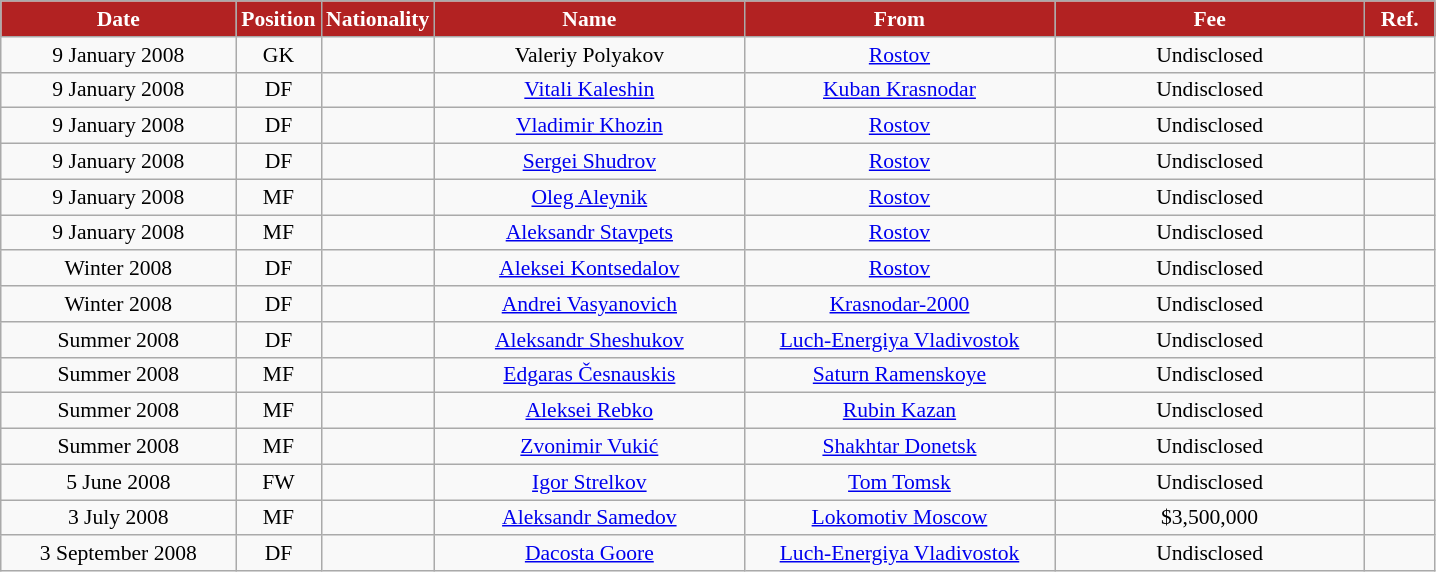<table class="wikitable"  style="text-align:center; font-size:90%; ">
<tr>
<th style="background:#B22222; color:white; width:150px;">Date</th>
<th style="background:#B22222; color:white; width:50px;">Position</th>
<th style="background:#B22222; color:white; width:50px;">Nationality</th>
<th style="background:#B22222; color:white; width:200px;">Name</th>
<th style="background:#B22222; color:white; width:200px;">From</th>
<th style="background:#B22222; color:white; width:200px;">Fee</th>
<th style="background:#B22222; color:white; width:40px;">Ref.</th>
</tr>
<tr>
<td>9 January 2008</td>
<td>GK</td>
<td></td>
<td>Valeriy Polyakov</td>
<td><a href='#'>Rostov</a></td>
<td>Undisclosed</td>
<td></td>
</tr>
<tr>
<td>9 January 2008</td>
<td>DF</td>
<td></td>
<td><a href='#'>Vitali Kaleshin</a></td>
<td><a href='#'>Kuban Krasnodar</a></td>
<td>Undisclosed</td>
<td></td>
</tr>
<tr>
<td>9 January 2008</td>
<td>DF</td>
<td></td>
<td><a href='#'>Vladimir Khozin</a></td>
<td><a href='#'>Rostov</a></td>
<td>Undisclosed</td>
<td></td>
</tr>
<tr>
<td>9 January 2008</td>
<td>DF</td>
<td></td>
<td><a href='#'>Sergei Shudrov</a></td>
<td><a href='#'>Rostov</a></td>
<td>Undisclosed</td>
<td></td>
</tr>
<tr>
<td>9 January 2008</td>
<td>MF</td>
<td></td>
<td><a href='#'>Oleg Aleynik</a></td>
<td><a href='#'>Rostov</a></td>
<td>Undisclosed</td>
<td></td>
</tr>
<tr>
<td>9 January 2008</td>
<td>MF</td>
<td></td>
<td><a href='#'>Aleksandr Stavpets</a></td>
<td><a href='#'>Rostov</a></td>
<td>Undisclosed</td>
<td></td>
</tr>
<tr>
<td>Winter 2008</td>
<td>DF</td>
<td></td>
<td><a href='#'>Aleksei Kontsedalov</a></td>
<td><a href='#'>Rostov</a></td>
<td>Undisclosed</td>
<td></td>
</tr>
<tr>
<td>Winter 2008</td>
<td>DF</td>
<td></td>
<td><a href='#'>Andrei Vasyanovich</a></td>
<td><a href='#'>Krasnodar-2000</a></td>
<td>Undisclosed</td>
<td></td>
</tr>
<tr>
<td>Summer 2008</td>
<td>DF</td>
<td></td>
<td><a href='#'>Aleksandr Sheshukov</a></td>
<td><a href='#'>Luch-Energiya Vladivostok</a></td>
<td>Undisclosed</td>
<td></td>
</tr>
<tr>
<td>Summer 2008</td>
<td>MF</td>
<td></td>
<td><a href='#'>Edgaras Česnauskis</a></td>
<td><a href='#'>Saturn Ramenskoye</a></td>
<td>Undisclosed</td>
<td></td>
</tr>
<tr>
<td>Summer 2008</td>
<td>MF</td>
<td></td>
<td><a href='#'>Aleksei Rebko</a></td>
<td><a href='#'>Rubin Kazan</a></td>
<td>Undisclosed</td>
<td></td>
</tr>
<tr>
<td>Summer 2008</td>
<td>MF</td>
<td></td>
<td><a href='#'>Zvonimir Vukić</a></td>
<td><a href='#'>Shakhtar Donetsk</a></td>
<td>Undisclosed</td>
<td></td>
</tr>
<tr>
<td>5 June 2008</td>
<td>FW</td>
<td></td>
<td><a href='#'>Igor Strelkov</a></td>
<td><a href='#'>Tom Tomsk</a></td>
<td>Undisclosed</td>
<td></td>
</tr>
<tr>
<td>3 July 2008</td>
<td>MF</td>
<td></td>
<td><a href='#'>Aleksandr Samedov</a></td>
<td><a href='#'>Lokomotiv Moscow</a></td>
<td>$3,500,000</td>
<td></td>
</tr>
<tr>
<td>3 September 2008</td>
<td>DF</td>
<td></td>
<td><a href='#'>Dacosta Goore</a></td>
<td><a href='#'>Luch-Energiya Vladivostok</a></td>
<td>Undisclosed</td>
<td></td>
</tr>
</table>
